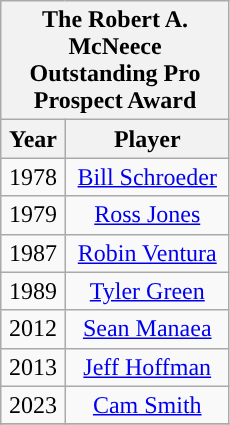<table class="wikitable" style="display: inline-table; margin-right: 20px; text-align:center">
<tr>
<th scope="col" colspan="2" style="width: 145px;">The Robert A. McNeece Outstanding Pro Prospect Award</th>
</tr>
<tr>
<th scope="col">Year</th>
<th scope="col">Player</th>
</tr>
<tr>
<td>1978</td>
<td><a href='#'>Bill Schroeder</a></td>
</tr>
<tr>
<td>1979</td>
<td><a href='#'>Ross Jones</a></td>
</tr>
<tr>
<td>1987</td>
<td><a href='#'>Robin Ventura</a></td>
</tr>
<tr>
<td>1989</td>
<td><a href='#'>Tyler Green</a></td>
</tr>
<tr>
<td>2012</td>
<td><a href='#'>Sean Manaea</a></td>
</tr>
<tr>
<td>2013</td>
<td><a href='#'>Jeff Hoffman</a></td>
</tr>
<tr>
<td>2023</td>
<td><a href='#'>Cam Smith</a></td>
</tr>
<tr>
</tr>
</table>
